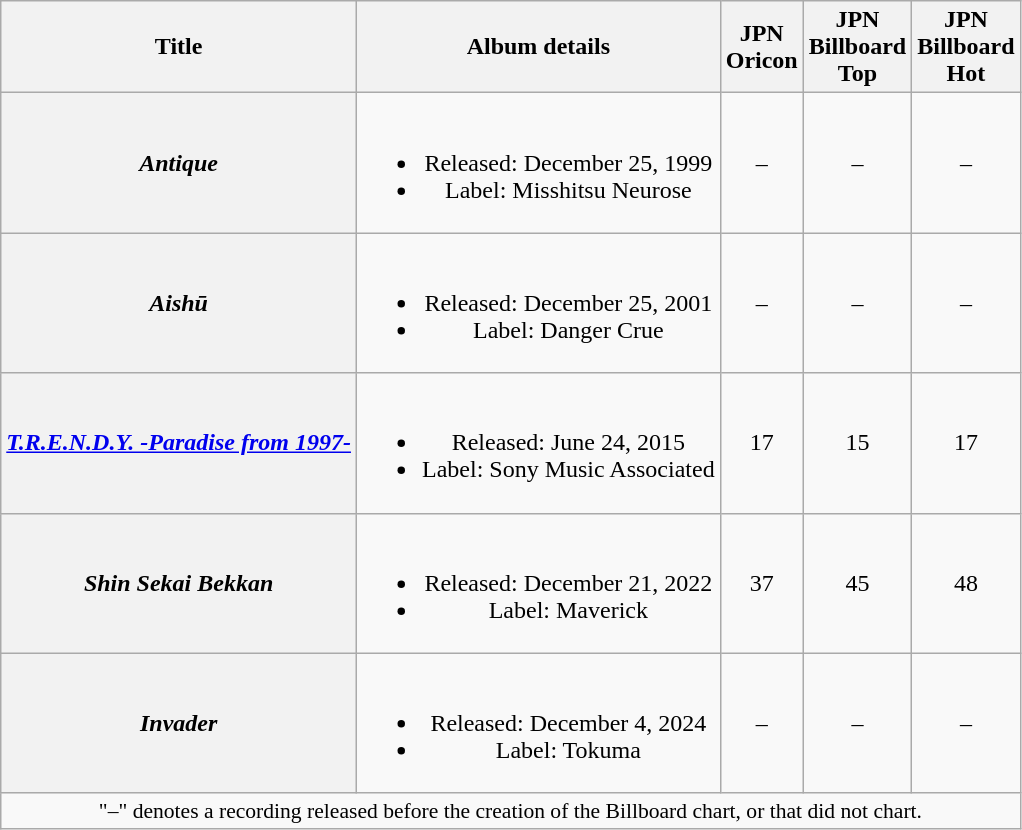<table class="wikitable plainrowheaders" style="text-align:center;">
<tr>
<th scope="col">Title</th>
<th scope="col">Album details</th>
<th scope="col">JPN<br>Oricon<br></th>
<th scope="col">JPN<br>Billboard<br>Top<br></th>
<th scope="col">JPN<br>Billboard<br>Hot<br></th>
</tr>
<tr>
<th scope="row"><em>Antique</em> <br></th>
<td><br><ul><li>Released: December 25, 1999</li><li>Label: Misshitsu Neurose</li></ul></td>
<td>–</td>
<td>–</td>
<td>–</td>
</tr>
<tr>
<th scope="row"><em>Aishū</em> <br></th>
<td><br><ul><li>Released: December 25, 2001</li><li>Label: Danger Crue</li></ul></td>
<td>–</td>
<td>–</td>
<td>–</td>
</tr>
<tr>
<th scope="row"><em><a href='#'>T.R.E.N.D.Y. -Paradise from 1997-</a></em></th>
<td><br><ul><li>Released: June 24, 2015</li><li>Label: Sony Music Associated</li></ul></td>
<td>17</td>
<td>15</td>
<td>17</td>
</tr>
<tr>
<th scope="row"><em>Shin Sekai Bekkan</em> <br></th>
<td><br><ul><li>Released: December 21, 2022</li><li>Label: Maverick</li></ul></td>
<td>37</td>
<td>45</td>
<td>48</td>
</tr>
<tr>
<th scope="row"><em>Invader</em></th>
<td><br><ul><li>Released: December 4, 2024</li><li>Label: Tokuma</li></ul></td>
<td>–</td>
<td>–</td>
<td>–</td>
</tr>
<tr>
<td align="center" colspan="5" style="font-size:90%">"–" denotes a recording released before the creation of the Billboard chart, or that did not chart.</td>
</tr>
</table>
